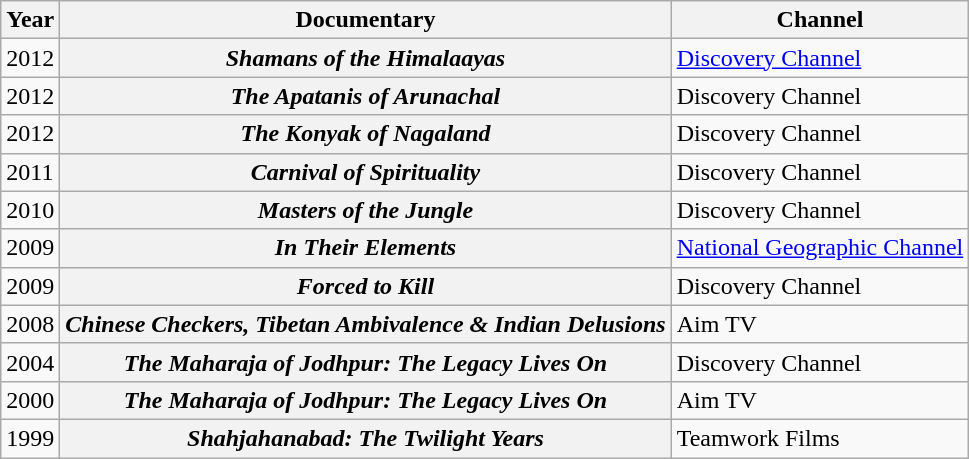<table class="wikitable sortable plainrowheaders">
<tr>
<th scope="col">Year</th>
<th scope="col">Documentary</th>
<th scope="col">Channel</th>
</tr>
<tr>
<td>2012</td>
<th scope="row"><em>Shamans of the Himalaayas</em></th>
<td><a href='#'>Discovery Channel</a></td>
</tr>
<tr>
<td>2012</td>
<th scope="row"><em>The Apatanis of Arunachal</em></th>
<td>Discovery Channel</td>
</tr>
<tr>
<td>2012</td>
<th scope="row"><em> The Konyak of Nagaland</em></th>
<td>Discovery Channel</td>
</tr>
<tr>
<td>2011</td>
<th scope="row"><em>Carnival of Spirituality</em></th>
<td>Discovery Channel</td>
</tr>
<tr>
<td>2010</td>
<th scope="row"><em>Masters of the Jungle</em></th>
<td>Discovery Channel</td>
</tr>
<tr>
<td>2009</td>
<th scope="row"><em>In Their Elements</em></th>
<td><a href='#'>National Geographic Channel</a></td>
</tr>
<tr>
<td>2009</td>
<th scope="row"><em>Forced to Kill</em></th>
<td>Discovery Channel</td>
</tr>
<tr>
<td>2008</td>
<th scope="row"><em>Chinese Checkers, Tibetan Ambivalence & Indian Delusions</em></th>
<td>Aim TV</td>
</tr>
<tr>
<td>2004</td>
<th scope="row"><em>The Maharaja of Jodhpur: The Legacy Lives On</em></th>
<td>Discovery Channel</td>
</tr>
<tr>
<td>2000</td>
<th scope="row"><em>The Maharaja of Jodhpur: The Legacy Lives On</em></th>
<td>Aim TV</td>
</tr>
<tr>
<td>1999</td>
<th scope="row"><em>Shahjahanabad: The Twilight Years</em></th>
<td>Teamwork Films</td>
</tr>
</table>
